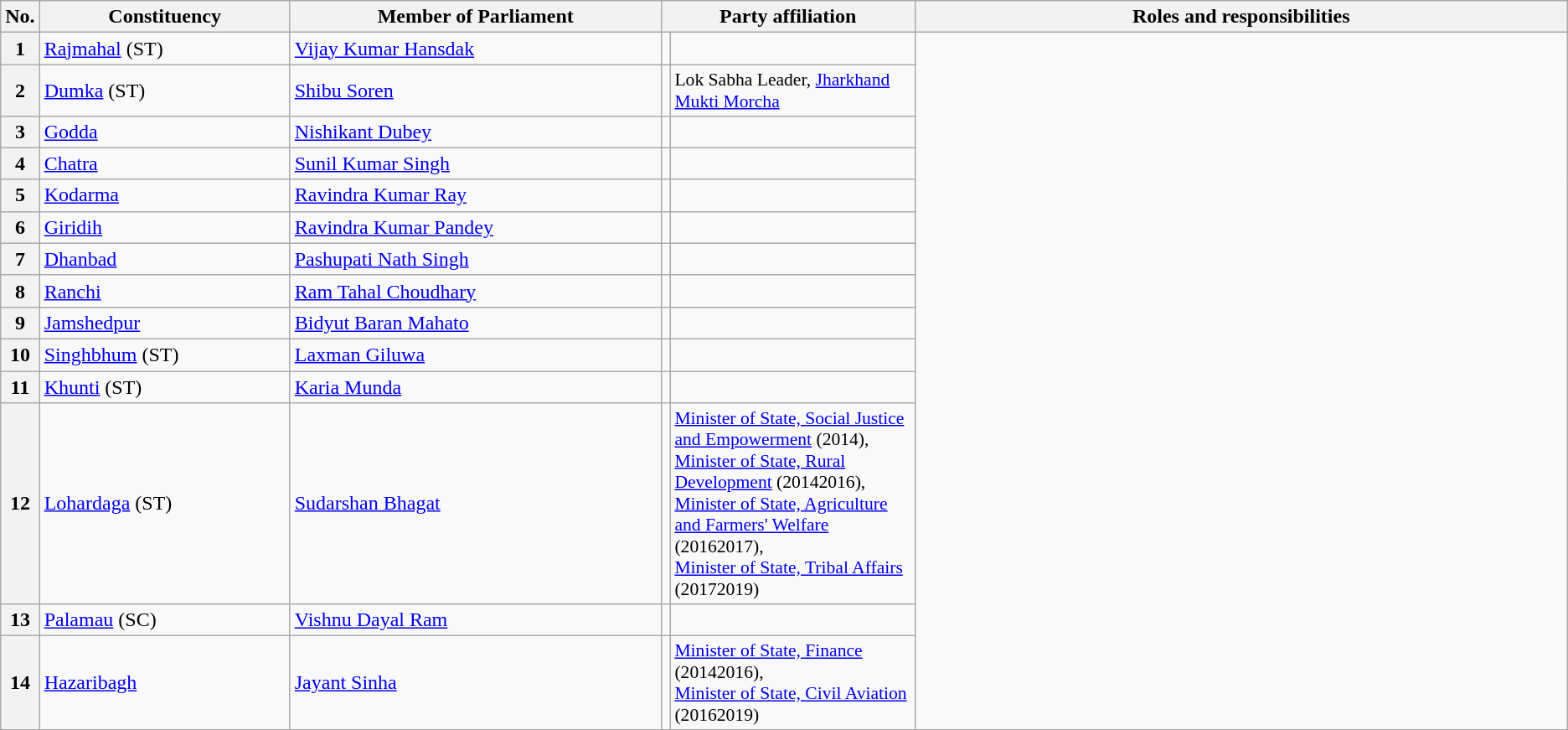<table class="wikitable">
<tr style="text-align:center;">
<th>No.</th>
<th style="width:12em">Constituency</th>
<th style="width:18em">Member of Parliament</th>
<th colspan="2" style="width:18em">Party affiliation</th>
<th style="width:32em">Roles and responsibilities</th>
</tr>
<tr>
<th>1</th>
<td><a href='#'>Rajmahal</a> (ST)</td>
<td><a href='#'>Vijay Kumar Hansdak</a></td>
<td></td>
<td></td>
</tr>
<tr>
<th>2</th>
<td><a href='#'>Dumka</a> (ST)</td>
<td><a href='#'>Shibu Soren</a></td>
<td></td>
<td style="font-size:90%">Lok Sabha Leader, <a href='#'>Jharkhand Mukti Morcha</a></td>
</tr>
<tr>
<th>3</th>
<td><a href='#'>Godda</a></td>
<td><a href='#'>Nishikant Dubey</a></td>
<td></td>
<td></td>
</tr>
<tr>
<th>4</th>
<td><a href='#'>Chatra</a></td>
<td><a href='#'>Sunil Kumar Singh</a></td>
<td></td>
<td></td>
</tr>
<tr>
<th>5</th>
<td><a href='#'>Kodarma</a></td>
<td><a href='#'>Ravindra Kumar Ray</a></td>
<td></td>
<td></td>
</tr>
<tr>
<th>6</th>
<td><a href='#'>Giridih</a></td>
<td><a href='#'>Ravindra Kumar Pandey</a></td>
<td></td>
<td></td>
</tr>
<tr>
<th>7</th>
<td><a href='#'>Dhanbad</a></td>
<td><a href='#'>Pashupati Nath Singh</a></td>
<td></td>
<td></td>
</tr>
<tr>
<th>8</th>
<td><a href='#'>Ranchi</a></td>
<td><a href='#'>Ram Tahal Choudhary</a></td>
<td></td>
<td></td>
</tr>
<tr>
<th>9</th>
<td><a href='#'>Jamshedpur</a></td>
<td><a href='#'>Bidyut Baran Mahato</a></td>
<td></td>
<td></td>
</tr>
<tr>
<th>10</th>
<td><a href='#'>Singhbhum</a> (ST)</td>
<td><a href='#'>Laxman Giluwa</a></td>
<td></td>
<td></td>
</tr>
<tr>
<th>11</th>
<td><a href='#'>Khunti</a> (ST)</td>
<td><a href='#'>Karia Munda</a></td>
<td></td>
<td></td>
</tr>
<tr>
<th>12</th>
<td><a href='#'>Lohardaga</a> (ST)</td>
<td><a href='#'>Sudarshan Bhagat</a></td>
<td></td>
<td style="font-size:90%"><a href='#'>Minister of State, Social Justice and Empowerment</a> (2014),<br><a href='#'>Minister of State, Rural Development</a> (20142016),<br><a href='#'>Minister of State, Agriculture and Farmers' Welfare</a> (20162017),<br><a href='#'>Minister of State, Tribal Affairs</a> (20172019)</td>
</tr>
<tr>
<th>13</th>
<td><a href='#'>Palamau</a> (SC)</td>
<td><a href='#'>Vishnu Dayal Ram</a></td>
<td></td>
<td></td>
</tr>
<tr>
<th>14</th>
<td><a href='#'>Hazaribagh</a></td>
<td><a href='#'>Jayant Sinha</a></td>
<td></td>
<td style="font-size:90%"><a href='#'>Minister of State, Finance</a> (20142016),<br><a href='#'>Minister of State, Civil Aviation</a> (20162019)</td>
</tr>
<tr>
</tr>
</table>
